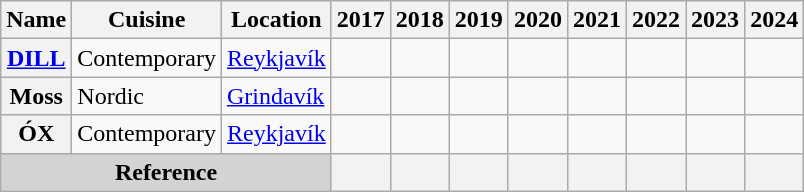<table class="wikitable sortable plainrowheaders" style="text-align:left;" ">
<tr>
<th scope="col">Name</th>
<th scope="col">Cuisine</th>
<th scope="col">Location</th>
<th>2017</th>
<th>2018</th>
<th>2019</th>
<th>2020</th>
<th>2021</th>
<th scope="col">2022</th>
<th scope="col">2023</th>
<th scope="col">2024</th>
</tr>
<tr>
<th scope="row"><a href='#'>DILL</a></th>
<td>Contemporary</td>
<td><a href='#'>Reykjavík</a></td>
<td></td>
<td></td>
<td></td>
<td></td>
<td></td>
<td></td>
<td></td>
<td></td>
</tr>
<tr>
<th scope="row">Moss</th>
<td>Nordic</td>
<td><a href='#'>Grindavík</a></td>
<td></td>
<td></td>
<td></td>
<td></td>
<td></td>
<td></td>
<td></td>
<td></td>
</tr>
<tr>
<th scope="row">ÓX</th>
<td>Contemporary</td>
<td><a href='#'>Reykjavík</a></td>
<td></td>
<td></td>
<td></td>
<td></td>
<td></td>
<td></td>
<td></td>
<td></td>
</tr>
<tr>
<th colspan="3" style="text-align: center;background: lightgray;">Reference</th>
<th></th>
<th></th>
<th></th>
<th></th>
<th></th>
<th></th>
<th></th>
<th></th>
</tr>
</table>
